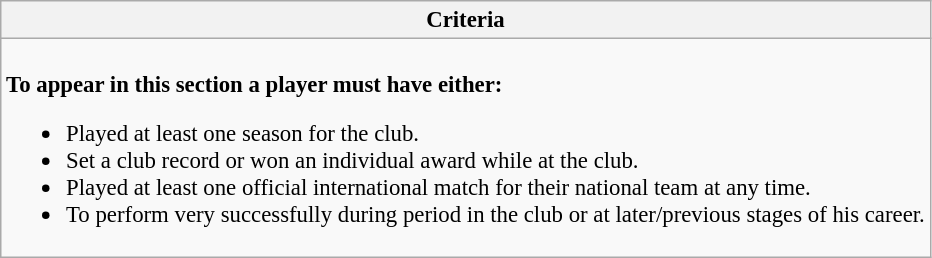<table class="wikitable collapsible collapsed" style="font-size:95%;">
<tr>
<th>Criteria</th>
</tr>
<tr>
<td><br><strong>To appear in this section a player must have either:</strong><ul><li>Played at least one season for the club.</li><li>Set a club record or won an individual award while at the club.</li><li>Played at least one official international match for their national team at any time.</li><li>To perform very successfully during period in the club or at later/previous stages of his career.</li></ul></td>
</tr>
</table>
